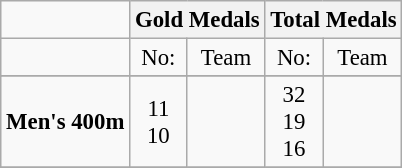<table class="wikitable" style="text-align: center; font-size:95%;">
<tr>
<td></td>
<th colspan=2>Gold Medals</th>
<th colspan=2>Total Medals</th>
</tr>
<tr>
<td></td>
<td>No:</td>
<td>Team</td>
<td>No:</td>
<td>Team</td>
</tr>
<tr>
</tr>
<tr>
<td><strong>Men's 400m</strong></td>
<td>11 <br> 10</td>
<td align="left"> <br> </td>
<td>32 <br> 19 <br> 16</td>
<td align="left"> <br>  <br> </td>
</tr>
<tr>
</tr>
</table>
